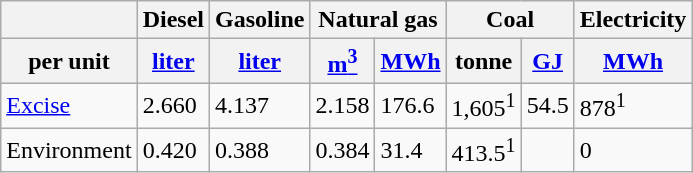<table class="wikitable">
<tr>
<th></th>
<th>Diesel</th>
<th>Gasoline</th>
<th colspan=2>Natural gas</th>
<th colspan=2>Coal</th>
<th>Electricity</th>
</tr>
<tr>
<th>per unit</th>
<th><a href='#'>liter</a></th>
<th><a href='#'>liter</a></th>
<th><a href='#'>m<sup>3</sup></a></th>
<th><a href='#'>MWh</a></th>
<th>tonne</th>
<th><a href='#'>GJ</a></th>
<th><a href='#'>MWh</a></th>
</tr>
<tr>
<td><a href='#'>Excise</a></td>
<td>2.660</td>
<td>4.137</td>
<td>2.158</td>
<td>176.6</td>
<td>1,605<sup>1</sup></td>
<td>54.5</td>
<td>878<sup>1</sup></td>
</tr>
<tr>
<td>Environment</td>
<td>0.420</td>
<td>0.388</td>
<td>0.384</td>
<td>31.4</td>
<td>413.5<sup>1</sup></td>
<td></td>
<td>0<br></td>
</tr>
</table>
